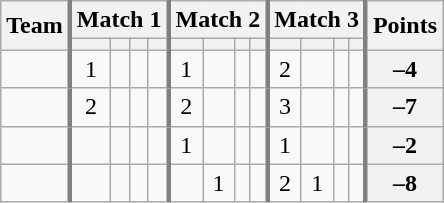<table class="wikitable sortable" style="text-align:center;">
<tr>
<th rowspan=2>Team</th>
<th colspan=4 style="border-left:3px solid gray">Match 1</th>
<th colspan=4 style="border-left:3px solid gray">Match 2</th>
<th colspan=4 style="border-left:3px solid gray">Match 3</th>
<th rowspan=2 style="border-left:3px solid gray">Points</th>
</tr>
<tr>
<th style="border-left:3px solid gray"></th>
<th></th>
<th></th>
<th></th>
<th style="border-left:3px solid gray"></th>
<th></th>
<th></th>
<th></th>
<th style="border-left:3px solid gray"></th>
<th></th>
<th></th>
<th></th>
</tr>
<tr>
<td align=left></td>
<td style="border-left:3px solid gray">1</td>
<td></td>
<td></td>
<td></td>
<td style="border-left:3px solid gray">1</td>
<td></td>
<td></td>
<td></td>
<td style="border-left:3px solid gray">2</td>
<td></td>
<td></td>
<td></td>
<th style="border-left:3px solid gray">–4</th>
</tr>
<tr>
<td align=left></td>
<td style="border-left:3px solid gray">2</td>
<td></td>
<td></td>
<td></td>
<td style="border-left:3px solid gray">2</td>
<td></td>
<td></td>
<td></td>
<td style="border-left:3px solid gray">3</td>
<td></td>
<td></td>
<td></td>
<th style="border-left:3px solid gray">–7</th>
</tr>
<tr>
<td align=left></td>
<td style="border-left:3px solid gray"></td>
<td></td>
<td></td>
<td></td>
<td style="border-left:3px solid gray">1</td>
<td></td>
<td></td>
<td></td>
<td style="border-left:3px solid gray">1</td>
<td></td>
<td></td>
<td></td>
<th style="border-left:3px solid gray">–2</th>
</tr>
<tr>
<td align=left></td>
<td style="border-left:3px solid gray"></td>
<td></td>
<td></td>
<td></td>
<td style="border-left:3px solid gray"></td>
<td>1</td>
<td></td>
<td></td>
<td style="border-left:3px solid gray">2</td>
<td>1</td>
<td></td>
<td></td>
<th style="border-left:3px solid gray">–8</th>
</tr>
</table>
